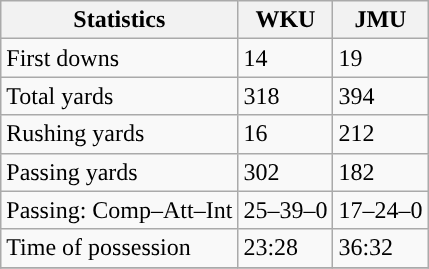<table class="wikitable" style="float: left;">
<tr>
<th>Statistics</th>
<th>WKU</th>
<th>JMU</th>
</tr>
<tr>
<td>First downs</td>
<td>14</td>
<td>19</td>
</tr>
<tr>
<td>Total yards</td>
<td>318</td>
<td>394</td>
</tr>
<tr>
<td>Rushing yards</td>
<td>16</td>
<td>212</td>
</tr>
<tr>
<td>Passing yards</td>
<td>302</td>
<td>182</td>
</tr>
<tr>
<td>Passing: Comp–Att–Int</td>
<td>25–39–0</td>
<td>17–24–0</td>
</tr>
<tr>
<td>Time of possession</td>
<td>23:28</td>
<td>36:32</td>
</tr>
<tr>
</tr>
</table>
